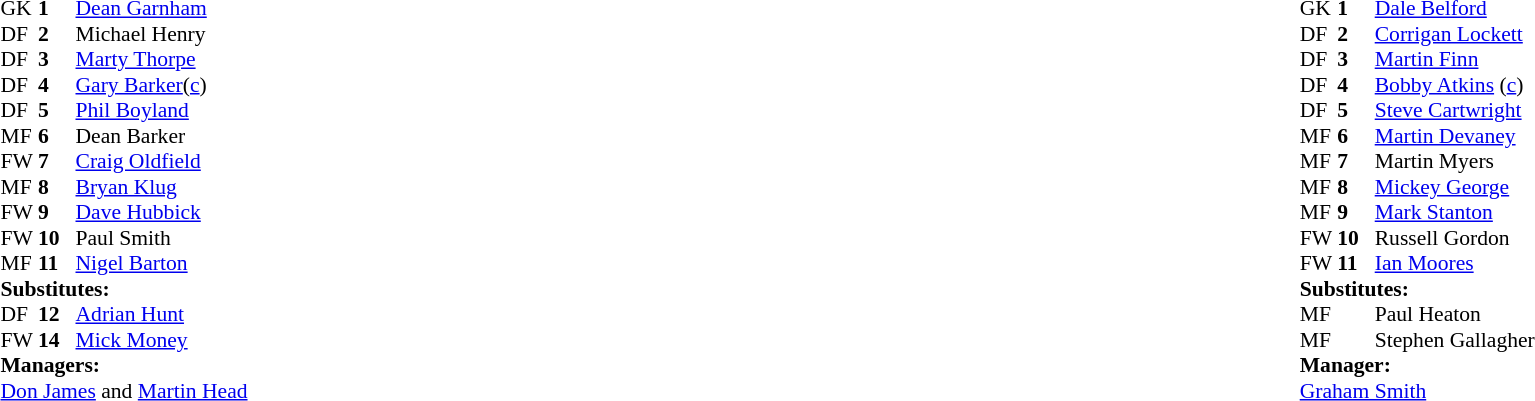<table style="width:100%">
<tr>
<td style="vertical-align:top;width:50%"><br><table style="font-size:90%" cellspacing="0" cellpadding="0">
<tr>
<th width="25"></th>
<th width="25"></th>
</tr>
<tr>
<td>GK</td>
<td><strong>1</strong></td>
<td> <a href='#'>Dean Garnham</a></td>
</tr>
<tr>
<td>DF</td>
<td><strong>2</strong></td>
<td> Michael Henry</td>
</tr>
<tr>
<td>DF</td>
<td><strong>3</strong></td>
<td> <a href='#'>Marty Thorpe</a></td>
</tr>
<tr>
<td>DF</td>
<td><strong>4</strong></td>
<td> <a href='#'>Gary Barker</a>(<a href='#'>c</a>)</td>
</tr>
<tr>
<td>DF</td>
<td><strong>5</strong></td>
<td> <a href='#'>Phil Boyland</a></td>
</tr>
<tr>
<td>MF</td>
<td><strong>6</strong></td>
<td> Dean Barker</td>
</tr>
<tr>
<td>FW</td>
<td><strong>7</strong></td>
<td> <a href='#'>Craig Oldfield</a></td>
</tr>
<tr>
<td>MF</td>
<td><strong>8</strong></td>
<td> <a href='#'>Bryan Klug</a></td>
</tr>
<tr>
<td>FW</td>
<td><strong>9</strong></td>
<td> <a href='#'>Dave Hubbick</a></td>
</tr>
<tr>
<td>FW</td>
<td><strong>10</strong></td>
<td> Paul Smith</td>
</tr>
<tr>
<td>MF</td>
<td><strong>11</strong></td>
<td> <a href='#'>Nigel Barton</a></td>
</tr>
<tr>
<td colspan=4><strong>Substitutes:</strong></td>
</tr>
<tr>
<td>DF</td>
<td><strong>12</strong></td>
<td> <a href='#'>Adrian Hunt</a></td>
</tr>
<tr>
<td>FW</td>
<td><strong>14</strong></td>
<td> <a href='#'>Mick Money</a></td>
</tr>
<tr>
<td colspan=4><strong>Managers:</strong></td>
</tr>
<tr>
<td colspan="4"> <a href='#'>Don James</a> and <a href='#'>Martin Head</a></td>
</tr>
</table>
</td>
<td style="vertical-align:top;width:50%"><br><table cellspacing="0" cellpadding="0" style="font-size:90%;margin:auto">
<tr>
<th width="25"></th>
<th width="25"></th>
</tr>
<tr>
<td>GK</td>
<td><strong>1</strong></td>
<td> <a href='#'>Dale Belford</a></td>
</tr>
<tr>
<td>DF</td>
<td><strong>2</strong></td>
<td> <a href='#'>Corrigan Lockett</a></td>
</tr>
<tr>
<td>DF</td>
<td><strong>3</strong></td>
<td> <a href='#'>Martin Finn</a></td>
</tr>
<tr>
<td>DF</td>
<td><strong>4</strong></td>
<td> <a href='#'>Bobby Atkins</a> (<a href='#'>c</a>)</td>
</tr>
<tr>
<td>DF</td>
<td><strong>5</strong></td>
<td> <a href='#'>Steve Cartwright</a></td>
</tr>
<tr>
<td>MF</td>
<td><strong>6</strong></td>
<td> <a href='#'>Martin Devaney</a></td>
</tr>
<tr>
<td>MF</td>
<td><strong>7</strong></td>
<td> Martin Myers</td>
</tr>
<tr>
<td>MF</td>
<td><strong>8</strong></td>
<td> <a href='#'>Mickey George</a></td>
</tr>
<tr>
<td>MF</td>
<td><strong>9</strong></td>
<td> <a href='#'>Mark Stanton</a></td>
</tr>
<tr>
<td>FW</td>
<td><strong>10</strong></td>
<td> Russell Gordon</td>
</tr>
<tr>
<td>FW</td>
<td><strong>11</strong></td>
<td> <a href='#'>Ian Moores</a></td>
</tr>
<tr>
<td colspan=4><strong>Substitutes:</strong></td>
</tr>
<tr>
<td>MF</td>
<td><strong> </strong></td>
<td> Paul Heaton</td>
</tr>
<tr>
<td>MF</td>
<td><strong> </strong></td>
<td> Stephen Gallagher</td>
</tr>
<tr>
<td colspan=4><strong>Manager:</strong></td>
</tr>
<tr>
<td colspan="4"> <a href='#'>Graham Smith</a></td>
</tr>
</table>
</td>
</tr>
</table>
